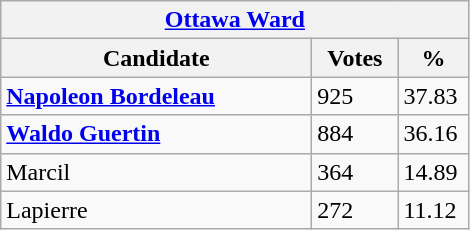<table class="wikitable">
<tr>
<th colspan="3"><a href='#'>Ottawa Ward</a></th>
</tr>
<tr>
<th style="width: 200px">Candidate</th>
<th style="width: 50px">Votes</th>
<th style="width: 40px">%</th>
</tr>
<tr>
<td><strong><a href='#'>Napoleon Bordeleau</a></strong></td>
<td>925</td>
<td>37.83</td>
</tr>
<tr>
<td><strong><a href='#'>Waldo Guertin</a></strong></td>
<td>884</td>
<td>36.16</td>
</tr>
<tr>
<td>Marcil</td>
<td>364</td>
<td>14.89</td>
</tr>
<tr>
<td>Lapierre</td>
<td>272</td>
<td>11.12</td>
</tr>
</table>
